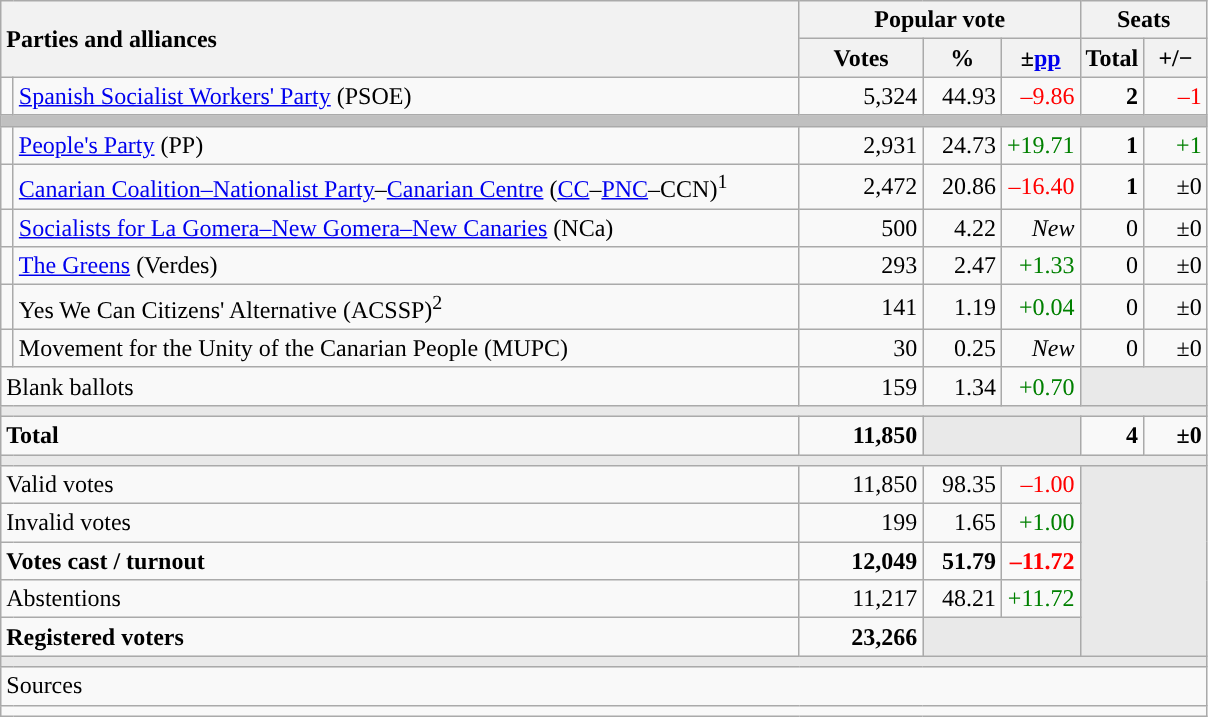<table class="wikitable" style="text-align:right;">
<tr>
<th style="text-align:left;" rowspan="2" colspan="2" width="525">Parties and alliances</th>
<th colspan="3">Popular vote</th>
<th colspan="2">Seats</th>
</tr>
<tr>
<th width="75">Votes</th>
<th width="45">%</th>
<th width="45">±<a href='#'>pp</a></th>
<th width="35">Total</th>
<th width="35">+/−</th>
</tr>
<tr>
<td width="1" style="color:inherit;background:"></td>
<td align="left"><a href='#'>Spanish Socialist Workers' Party</a> (PSOE)</td>
<td>5,324</td>
<td>44.93</td>
<td style="color:red;">–9.86</td>
<td><strong>2</strong></td>
<td style="color:red;">–1</td>
</tr>
<tr>
<td colspan="7" bgcolor="#C0C0C0"></td>
</tr>
<tr>
<td style="color:inherit;background:"></td>
<td align="left"><a href='#'>People's Party</a> (PP)</td>
<td>2,931</td>
<td>24.73</td>
<td style="color:green;">+19.71</td>
<td><strong>1</strong></td>
<td style="color:green;">+1</td>
</tr>
<tr>
<td style="color:inherit;background:"></td>
<td align="left"><a href='#'>Canarian Coalition–Nationalist Party</a>–<a href='#'>Canarian Centre</a> (<a href='#'>CC</a>–<a href='#'>PNC</a>–CCN)<sup>1</sup></td>
<td>2,472</td>
<td>20.86</td>
<td style="color:red;">–16.40</td>
<td><strong>1</strong></td>
<td>±0</td>
</tr>
<tr>
<td style="color:inherit;background:"></td>
<td align="left"><a href='#'>Socialists for La Gomera–New Gomera–New Canaries</a> (NCa)</td>
<td>500</td>
<td>4.22</td>
<td><em>New</em></td>
<td>0</td>
<td>±0</td>
</tr>
<tr>
<td style="color:inherit;background:"></td>
<td align="left"><a href='#'>The Greens</a> (Verdes)</td>
<td>293</td>
<td>2.47</td>
<td style="color:green;">+1.33</td>
<td>0</td>
<td>±0</td>
</tr>
<tr>
<td style="color:inherit;background:"></td>
<td align="left">Yes We Can Citizens' Alternative (ACSSP)<sup>2</sup></td>
<td>141</td>
<td>1.19</td>
<td style="color:green;">+0.04</td>
<td>0</td>
<td>±0</td>
</tr>
<tr>
<td style="color:inherit;background:"></td>
<td align="left">Movement for the Unity of the Canarian People (MUPC)</td>
<td>30</td>
<td>0.25</td>
<td><em>New</em></td>
<td>0</td>
<td>±0</td>
</tr>
<tr>
<td align="left" colspan="2">Blank ballots</td>
<td>159</td>
<td>1.34</td>
<td style="color:green;">+0.70</td>
<td bgcolor="#E9E9E9" colspan="2"></td>
</tr>
<tr>
<td colspan="7" bgcolor="#E9E9E9"></td>
</tr>
<tr style="font-weight:bold;">
<td align="left" colspan="2">Total</td>
<td>11,850</td>
<td bgcolor="#E9E9E9" colspan="2"></td>
<td>4</td>
<td>±0</td>
</tr>
<tr>
<td colspan="7" bgcolor="#E9E9E9"></td>
</tr>
<tr>
<td align="left" colspan="2">Valid votes</td>
<td>11,850</td>
<td>98.35</td>
<td style="color:red;">–1.00</td>
<td bgcolor="#E9E9E9" colspan="2" rowspan="5"></td>
</tr>
<tr>
<td align="left" colspan="2">Invalid votes</td>
<td>199</td>
<td>1.65</td>
<td style="color:green;">+1.00</td>
</tr>
<tr style="font-weight:bold;">
<td align="left" colspan="2">Votes cast / turnout</td>
<td>12,049</td>
<td>51.79</td>
<td style="color:red;">–11.72</td>
</tr>
<tr>
<td align="left" colspan="2">Abstentions</td>
<td>11,217</td>
<td>48.21</td>
<td style="color:green;">+11.72</td>
</tr>
<tr style="font-weight:bold;">
<td align="left" colspan="2">Registered voters</td>
<td>23,266</td>
<td bgcolor="#E9E9E9" colspan="2"></td>
</tr>
<tr>
<td colspan="7" bgcolor="#E9E9E9"></td>
</tr>
<tr>
<td align="left" colspan="7">Sources</td>
</tr>
<tr>
<td colspan="7" style="text-align:left; max-width:790px;"></td>
</tr>
</table>
